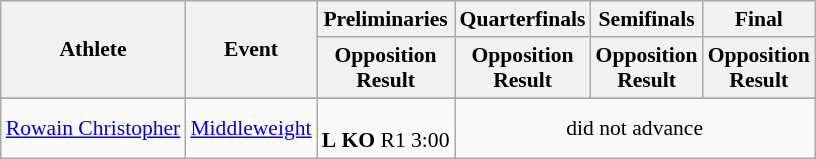<table class="wikitable" border="1" style="font-size:90%">
<tr>
<th rowspan=2>Athlete</th>
<th rowspan=2>Event</th>
<th>Preliminaries</th>
<th>Quarterfinals</th>
<th>Semifinals</th>
<th>Final</th>
</tr>
<tr>
<th>Opposition<br>Result</th>
<th>Opposition<br>Result</th>
<th>Opposition<br>Result</th>
<th>Opposition<br>Result</th>
</tr>
<tr>
</tr>
<tr>
<td><a href='#'>Rowain Christopher</a></td>
<td><a href='#'>Middleweight</a></td>
<td align=center><br><strong>L</strong> <strong>KO</strong> R1 3:00</td>
<td align=center colspan="7">did not advance</td>
</tr>
</table>
